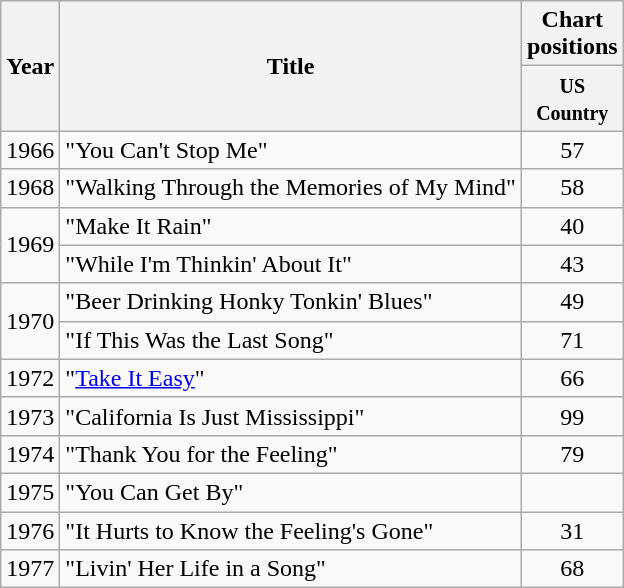<table class="wikitable">
<tr>
<th rowspan="2">Year</th>
<th rowspan="2">Title</th>
<th colspan="1">Chart positions</th>
</tr>
<tr>
<th width="45"><small>US Country</small></th>
</tr>
<tr>
<td>1966</td>
<td>"You Can't Stop Me"</td>
<td align="center">57</td>
</tr>
<tr>
<td>1968</td>
<td>"Walking Through the Memories of My Mind"</td>
<td align="center">58</td>
</tr>
<tr>
<td rowspan="2">1969</td>
<td>"Make It Rain"</td>
<td align="center">40</td>
</tr>
<tr>
<td>"While I'm Thinkin' About It"</td>
<td align="center">43</td>
</tr>
<tr>
<td rowspan="2">1970</td>
<td>"Beer Drinking Honky Tonkin' Blues"</td>
<td align="center">49</td>
</tr>
<tr>
<td>"If This Was the Last Song"</td>
<td align="center">71</td>
</tr>
<tr>
<td>1972</td>
<td>"<a href='#'>Take It Easy</a>"</td>
<td align="center">66</td>
</tr>
<tr>
<td>1973</td>
<td>"California Is Just Mississippi"</td>
<td align="center">99</td>
</tr>
<tr>
<td>1974</td>
<td>"Thank You for the Feeling"</td>
<td align="center">79</td>
</tr>
<tr>
<td>1975</td>
<td>"You Can Get By"</td>
<td align="center"></td>
</tr>
<tr>
<td>1976</td>
<td>"It Hurts to Know the Feeling's Gone"</td>
<td align="center">31</td>
</tr>
<tr>
<td>1977</td>
<td>"Livin' Her Life in a Song"</td>
<td align="center">68</td>
</tr>
</table>
